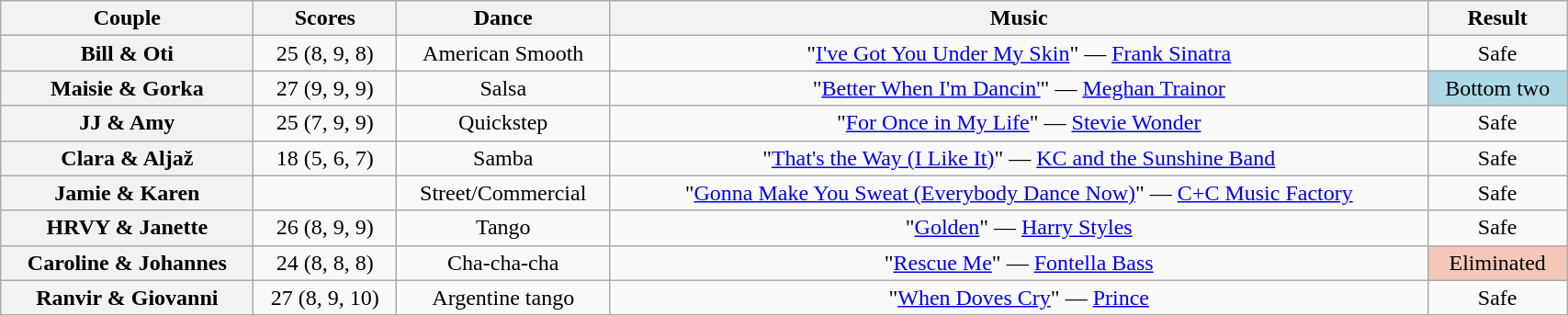<table class="wikitable sortable" style="text-align:center; width: 90%">
<tr>
<th scope="col">Couple</th>
<th scope="col">Scores</th>
<th scope="col" class="unsortable">Dance</th>
<th scope="col" class="unsortable">Music</th>
<th scope="col" class="unsortable">Result</th>
</tr>
<tr>
<th scope="row">Bill & Oti</th>
<td>25 (8, 9, 8)</td>
<td>American Smooth</td>
<td>"<a href='#'>I've Got You Under My Skin</a>" — <a href='#'>Frank Sinatra</a></td>
<td>Safe</td>
</tr>
<tr>
<th scope="row">Maisie & Gorka</th>
<td>27 (9, 9, 9)</td>
<td>Salsa</td>
<td>"<a href='#'>Better When I'm Dancin'</a>" — <a href='#'>Meghan Trainor</a></td>
<td bgcolor="lightblue">Bottom two</td>
</tr>
<tr>
<th scope="row">JJ & Amy</th>
<td>25 (7, 9, 9)</td>
<td>Quickstep</td>
<td>"<a href='#'>For Once in My Life</a>" — <a href='#'>Stevie Wonder</a></td>
<td>Safe</td>
</tr>
<tr>
<th scope="row">Clara & Aljaž</th>
<td>18 (5, 6, 7)</td>
<td>Samba</td>
<td>"<a href='#'>That's the Way (I Like It)</a>" — <a href='#'>KC and the Sunshine Band</a></td>
<td>Safe</td>
</tr>
<tr>
<th scope="row">Jamie & Karen</th>
<td></td>
<td>Street/Commercial</td>
<td>"<a href='#'>Gonna Make You Sweat (Everybody Dance Now)</a>" — <a href='#'>C+C Music Factory</a></td>
<td>Safe</td>
</tr>
<tr>
<th scope="row">HRVY & Janette</th>
<td>26 (8, 9, 9)</td>
<td>Tango</td>
<td>"<a href='#'>Golden</a>" — <a href='#'>Harry Styles</a></td>
<td>Safe</td>
</tr>
<tr>
<th scope="row">Caroline & Johannes</th>
<td>24 (8, 8, 8)</td>
<td>Cha-cha-cha</td>
<td>"<a href='#'>Rescue Me</a>" — <a href='#'>Fontella Bass</a></td>
<td bgcolor="f4c7b8">Eliminated</td>
</tr>
<tr>
<th scope="row">Ranvir & Giovanni</th>
<td>27 (8, 9, 10)</td>
<td>Argentine tango</td>
<td>"<a href='#'>When Doves Cry</a>" — <a href='#'>Prince</a></td>
<td>Safe</td>
</tr>
</table>
